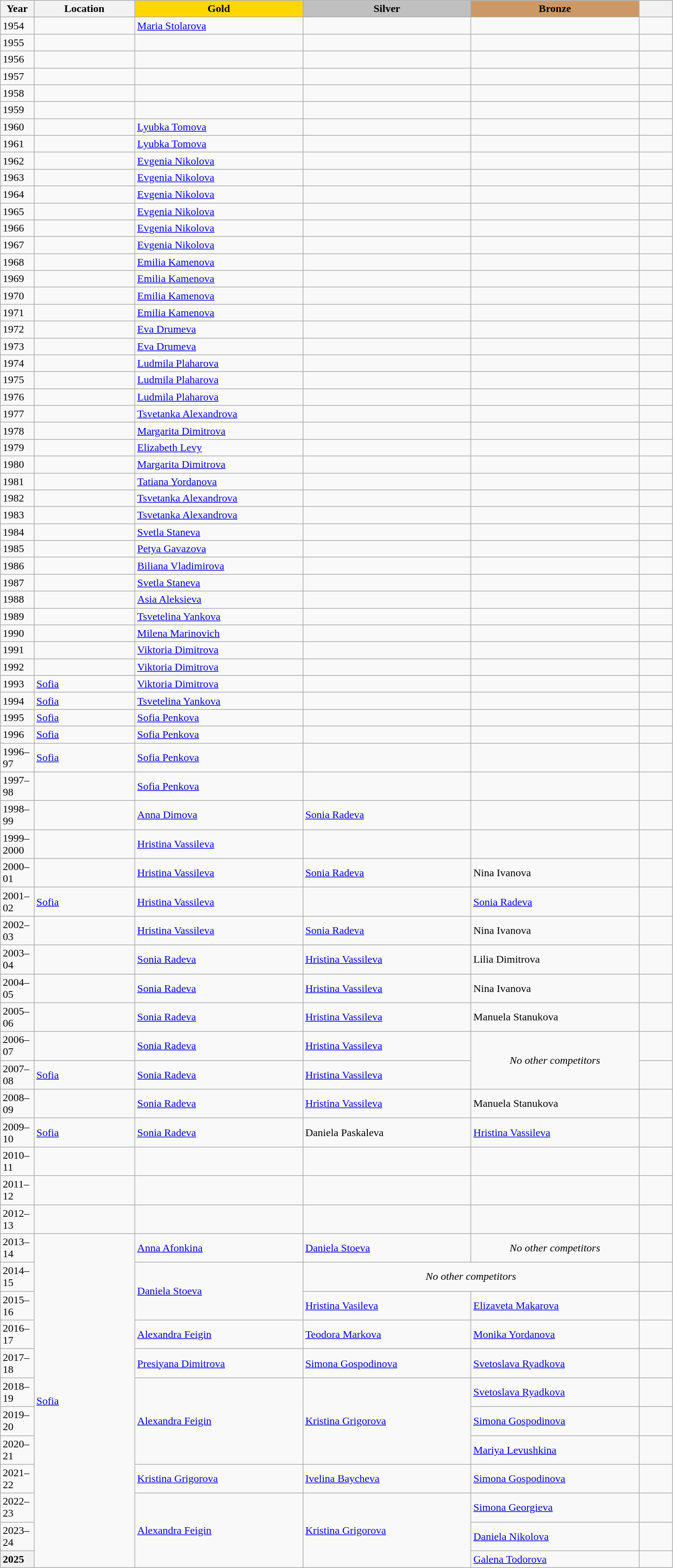<table class="wikitable unsortable" style="text-align:left; width:80%">
<tr>
<th scope="col" style="text-align:center; width:5%">Year</th>
<th scope="col" style="text-align:center; width:15%">Location</th>
<td scope="col" style="text-align:center; width:25%; background:gold"><strong>Gold</strong></td>
<td scope="col" style="text-align:center; width:25%; background:silver"><strong>Silver</strong></td>
<td scope="col" style="text-align:center; width:25%; background:#c96"><strong>Bronze</strong></td>
<th scope="col" style="text-align:center; width:5%"></th>
</tr>
<tr>
<td>1954</td>
<td></td>
<td><a href='#'>Maria Stolarova</a></td>
<td></td>
<td></td>
<td></td>
</tr>
<tr>
<td>1955</td>
<td></td>
<td></td>
<td></td>
<td></td>
<td></td>
</tr>
<tr>
<td>1956</td>
<td></td>
<td></td>
<td></td>
<td></td>
<td></td>
</tr>
<tr>
<td>1957</td>
<td></td>
<td></td>
<td></td>
<td></td>
<td></td>
</tr>
<tr>
<td>1958</td>
<td></td>
<td></td>
<td></td>
<td></td>
<td></td>
</tr>
<tr>
<td>1959</td>
<td></td>
<td></td>
<td></td>
<td></td>
<td></td>
</tr>
<tr>
<td>1960</td>
<td></td>
<td><a href='#'>Lyubka Tomova</a></td>
<td></td>
<td></td>
<td></td>
</tr>
<tr>
<td>1961</td>
<td></td>
<td><a href='#'>Lyubka Tomova</a></td>
<td></td>
<td></td>
<td></td>
</tr>
<tr>
<td>1962</td>
<td></td>
<td><a href='#'>Evgenia Nikolova</a></td>
<td></td>
<td></td>
<td></td>
</tr>
<tr>
<td>1963</td>
<td></td>
<td><a href='#'>Evgenia Nikolova</a></td>
<td></td>
<td></td>
<td></td>
</tr>
<tr>
<td>1964</td>
<td></td>
<td><a href='#'>Evgenia Nikolova</a></td>
<td></td>
<td></td>
<td></td>
</tr>
<tr>
<td>1965</td>
<td></td>
<td><a href='#'>Evgenia Nikolova</a></td>
<td></td>
<td></td>
<td></td>
</tr>
<tr>
<td>1966</td>
<td></td>
<td><a href='#'>Evgenia Nikolova</a></td>
<td></td>
<td></td>
<td></td>
</tr>
<tr>
<td>1967</td>
<td></td>
<td><a href='#'>Evgenia Nikolova</a></td>
<td></td>
<td></td>
<td></td>
</tr>
<tr>
<td>1968</td>
<td></td>
<td><a href='#'>Emilia Kamenova</a></td>
<td></td>
<td></td>
<td></td>
</tr>
<tr>
<td>1969</td>
<td></td>
<td><a href='#'>Emilia Kamenova</a></td>
<td></td>
<td></td>
<td></td>
</tr>
<tr>
<td>1970</td>
<td></td>
<td><a href='#'>Emilia Kamenova</a></td>
<td></td>
<td></td>
<td></td>
</tr>
<tr>
<td>1971</td>
<td></td>
<td><a href='#'>Emilia Kamenova</a></td>
<td></td>
<td></td>
<td></td>
</tr>
<tr>
<td>1972</td>
<td></td>
<td><a href='#'>Eva Drumeva</a></td>
<td></td>
<td></td>
<td></td>
</tr>
<tr>
<td>1973</td>
<td></td>
<td><a href='#'>Eva Drumeva</a></td>
<td></td>
<td></td>
<td></td>
</tr>
<tr>
<td>1974</td>
<td></td>
<td><a href='#'>Ludmila Plaharova</a></td>
<td></td>
<td></td>
<td></td>
</tr>
<tr>
<td>1975</td>
<td></td>
<td><a href='#'>Ludmila Plaharova</a></td>
<td></td>
<td></td>
<td></td>
</tr>
<tr>
<td>1976</td>
<td></td>
<td><a href='#'>Ludmila Plaharova</a></td>
<td></td>
<td></td>
<td></td>
</tr>
<tr>
<td>1977</td>
<td></td>
<td><a href='#'>Tsvetanka Alexandrova</a></td>
<td></td>
<td></td>
<td></td>
</tr>
<tr>
<td>1978</td>
<td></td>
<td><a href='#'>Margarita Dimitrova</a></td>
<td></td>
<td></td>
<td></td>
</tr>
<tr>
<td>1979</td>
<td></td>
<td><a href='#'>Elizabeth Levy</a></td>
<td></td>
<td></td>
<td></td>
</tr>
<tr>
<td>1980</td>
<td></td>
<td><a href='#'>Margarita Dimitrova</a></td>
<td></td>
<td></td>
<td></td>
</tr>
<tr>
<td>1981</td>
<td></td>
<td><a href='#'>Tatiana Yordanova</a></td>
<td></td>
<td></td>
<td></td>
</tr>
<tr>
<td>1982</td>
<td></td>
<td><a href='#'>Tsvetanka Alexandrova</a></td>
<td></td>
<td></td>
<td></td>
</tr>
<tr>
<td>1983</td>
<td></td>
<td><a href='#'>Tsvetanka Alexandrova</a></td>
<td></td>
<td></td>
<td></td>
</tr>
<tr>
<td>1984</td>
<td></td>
<td><a href='#'>Svetla Staneva</a></td>
<td></td>
<td></td>
<td></td>
</tr>
<tr>
<td>1985</td>
<td></td>
<td><a href='#'>Petya Gavazova</a></td>
<td></td>
<td></td>
<td></td>
</tr>
<tr>
<td>1986</td>
<td></td>
<td><a href='#'>Biliana Vladimirova</a></td>
<td></td>
<td></td>
<td></td>
</tr>
<tr>
<td>1987</td>
<td></td>
<td><a href='#'>Svetla Staneva</a></td>
<td></td>
<td></td>
<td></td>
</tr>
<tr>
<td>1988</td>
<td></td>
<td><a href='#'>Asia Aleksieva</a></td>
<td></td>
<td></td>
<td></td>
</tr>
<tr>
<td>1989</td>
<td></td>
<td><a href='#'>Tsvetelina Yankova</a></td>
<td></td>
<td></td>
<td></td>
</tr>
<tr>
<td>1990</td>
<td></td>
<td><a href='#'>Milena Marinovich</a></td>
<td></td>
<td></td>
<td></td>
</tr>
<tr>
<td>1991</td>
<td></td>
<td><a href='#'>Viktoria Dimitrova</a></td>
<td></td>
<td></td>
<td></td>
</tr>
<tr>
<td>1992</td>
<td></td>
<td><a href='#'>Viktoria Dimitrova</a></td>
<td></td>
<td></td>
<td></td>
</tr>
<tr>
<td>1993</td>
<td><a href='#'>Sofia</a></td>
<td><a href='#'>Viktoria Dimitrova</a></td>
<td></td>
<td></td>
<td></td>
</tr>
<tr>
<td>1994</td>
<td><a href='#'>Sofia</a></td>
<td><a href='#'>Tsvetelina Yankova</a></td>
<td></td>
<td></td>
<td></td>
</tr>
<tr>
<td>1995</td>
<td><a href='#'>Sofia</a></td>
<td><a href='#'>Sofia Penkova</a></td>
<td></td>
<td></td>
<td></td>
</tr>
<tr>
<td>1996</td>
<td><a href='#'>Sofia</a></td>
<td><a href='#'>Sofia Penkova</a></td>
<td></td>
<td></td>
<td></td>
</tr>
<tr>
<td>1996–97</td>
<td><a href='#'>Sofia</a></td>
<td><a href='#'>Sofia Penkova</a></td>
<td></td>
<td></td>
<td></td>
</tr>
<tr>
<td>1997–98</td>
<td></td>
<td><a href='#'>Sofia Penkova</a></td>
<td></td>
<td></td>
<td></td>
</tr>
<tr>
<td>1998–99</td>
<td></td>
<td><a href='#'>Anna Dimova</a></td>
<td><a href='#'>Sonia Radeva</a></td>
<td></td>
<td></td>
</tr>
<tr>
<td>1999–2000</td>
<td></td>
<td><a href='#'>Hristina Vassileva</a></td>
<td></td>
<td></td>
<td></td>
</tr>
<tr>
<td>2000–01</td>
<td></td>
<td><a href='#'>Hristina Vassileva</a></td>
<td><a href='#'>Sonia Radeva</a></td>
<td>Nina Ivanova</td>
<td></td>
</tr>
<tr>
<td>2001–02</td>
<td><a href='#'>Sofia</a></td>
<td><a href='#'>Hristina Vassileva</a></td>
<td></td>
<td><a href='#'>Sonia Radeva</a></td>
<td></td>
</tr>
<tr>
<td>2002–03</td>
<td></td>
<td><a href='#'>Hristina Vassileva</a></td>
<td><a href='#'>Sonia Radeva</a></td>
<td>Nina Ivanova</td>
<td></td>
</tr>
<tr>
<td>2003–04</td>
<td></td>
<td><a href='#'>Sonia Radeva</a></td>
<td><a href='#'>Hristina Vassileva</a></td>
<td>Lilia Dimitrova</td>
<td></td>
</tr>
<tr>
<td>2004–05</td>
<td></td>
<td><a href='#'>Sonia Radeva</a></td>
<td><a href='#'>Hristina Vassileva</a></td>
<td>Nina Ivanova</td>
<td></td>
</tr>
<tr>
<td>2005–06</td>
<td></td>
<td><a href='#'>Sonia Radeva</a></td>
<td><a href='#'>Hristina Vassileva</a></td>
<td>Manuela Stanukova</td>
<td></td>
</tr>
<tr>
<td>2006–07</td>
<td></td>
<td><a href='#'>Sonia Radeva</a></td>
<td><a href='#'>Hristina Vassileva</a></td>
<td rowspan="2" align="center"><em>No other competitors</em></td>
<td></td>
</tr>
<tr>
<td>2007–08</td>
<td><a href='#'>Sofia</a></td>
<td><a href='#'>Sonia Radeva</a></td>
<td><a href='#'>Hristina Vassileva</a></td>
<td></td>
</tr>
<tr>
<td>2008–09</td>
<td></td>
<td><a href='#'>Sonia Radeva</a></td>
<td><a href='#'>Hristina Vassileva</a></td>
<td>Manuela Stanukova</td>
<td></td>
</tr>
<tr>
<td>2009–10</td>
<td><a href='#'>Sofia</a></td>
<td><a href='#'>Sonia Radeva</a></td>
<td>Daniela Paskaleva</td>
<td><a href='#'>Hristina Vassileva</a></td>
<td></td>
</tr>
<tr>
<td>2010–11</td>
<td></td>
<td></td>
<td></td>
<td></td>
<td></td>
</tr>
<tr>
<td>2011–12</td>
<td></td>
<td></td>
<td></td>
<td></td>
<td></td>
</tr>
<tr>
<td>2012–13</td>
<td></td>
<td></td>
<td></td>
<td></td>
<td></td>
</tr>
<tr>
<td>2013–14</td>
<td rowspan="12"><a href='#'>Sofia</a></td>
<td><a href='#'>Anna Afonkina</a></td>
<td><a href='#'>Daniela Stoeva</a></td>
<td align=center><em>No other competitors</em></td>
<td></td>
</tr>
<tr>
<td>2014–15</td>
<td rowspan="2"><a href='#'>Daniela Stoeva</a></td>
<td colspan=2 align=center><em>No other competitors</em></td>
<td></td>
</tr>
<tr>
<td>2015–16</td>
<td><a href='#'>Hristina Vasileva</a></td>
<td><a href='#'>Elizaveta Makarova</a></td>
<td></td>
</tr>
<tr>
<td>2016–17</td>
<td><a href='#'>Alexandra Feigin</a></td>
<td><a href='#'>Teodora Markova</a></td>
<td><a href='#'>Monika Yordanova</a></td>
<td></td>
</tr>
<tr>
<td>2017–18</td>
<td><a href='#'>Presiyana Dimitrova</a></td>
<td><a href='#'>Simona Gospodinova</a></td>
<td><a href='#'>Svetoslava Ryadkova</a></td>
<td></td>
</tr>
<tr>
<td>2018–19</td>
<td rowspan="3"><a href='#'>Alexandra Feigin</a></td>
<td rowspan="3"><a href='#'>Kristina Grigorova</a></td>
<td><a href='#'>Svetoslava Ryadkova</a></td>
<td></td>
</tr>
<tr>
<td>2019–20</td>
<td><a href='#'>Simona Gospodinova</a></td>
<td></td>
</tr>
<tr>
<td>2020–21</td>
<td><a href='#'>Mariya Levushkina</a></td>
<td></td>
</tr>
<tr>
<td>2021–22</td>
<td><a href='#'>Kristina Grigorova</a></td>
<td><a href='#'>Ivelina Baycheva</a></td>
<td><a href='#'>Simona Gospodinova</a></td>
<td></td>
</tr>
<tr>
<td>2022–23</td>
<td rowspan="3"><a href='#'>Alexandra Feigin</a></td>
<td rowspan="3"><a href='#'>Kristina Grigorova</a></td>
<td><a href='#'>Simona Georgieva</a></td>
<td></td>
</tr>
<tr>
<td>2023–24</td>
<td><a href='#'>Daniela Nikolova</a></td>
<td></td>
</tr>
<tr>
<th scope="row" style="text-align:left">2025</th>
<td><a href='#'>Galena Todorova</a></td>
<td></td>
</tr>
</table>
